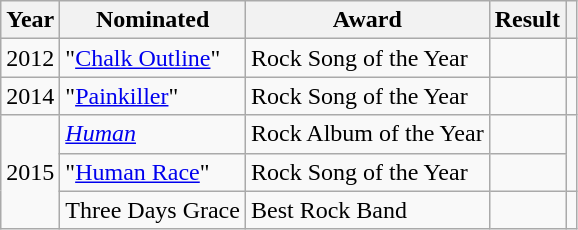<table class="wikitable">
<tr>
<th>Year</th>
<th>Nominated</th>
<th>Award</th>
<th>Result</th>
<th></th>
</tr>
<tr>
<td>2012</td>
<td>"<a href='#'>Chalk Outline</a>"</td>
<td>Rock Song of the Year</td>
<td></td>
<td style="text-align:center;"></td>
</tr>
<tr>
<td>2014</td>
<td>"<a href='#'>Painkiller</a>"</td>
<td>Rock Song of the Year</td>
<td></td>
<td style="text-align:center;"></td>
</tr>
<tr>
<td rowspan="3">2015</td>
<td><em><a href='#'>Human</a></em></td>
<td>Rock Album of the Year</td>
<td></td>
<td style="text-align:center;" rowspan="2"></td>
</tr>
<tr>
<td>"<a href='#'>Human Race</a>"</td>
<td>Rock Song of the Year</td>
<td></td>
</tr>
<tr>
<td>Three Days Grace</td>
<td>Best Rock Band</td>
<td></td>
<td style="text-align:center;"></td>
</tr>
</table>
